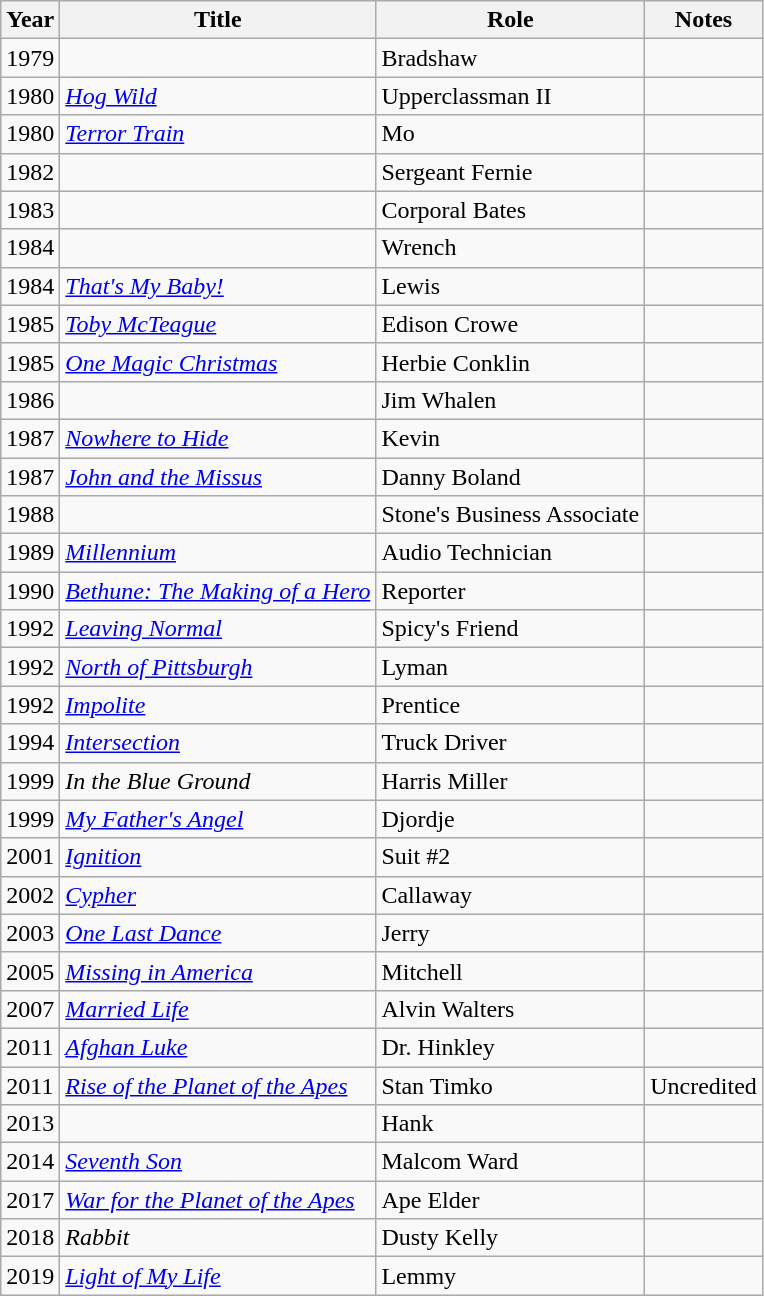<table class="wikitable sortable">
<tr>
<th>Year</th>
<th>Title</th>
<th>Role</th>
<th class="unsortable">Notes</th>
</tr>
<tr>
<td>1979</td>
<td><em></em></td>
<td>Bradshaw</td>
<td></td>
</tr>
<tr>
<td>1980</td>
<td><a href='#'><em>Hog Wild</em></a></td>
<td>Upperclassman II</td>
<td></td>
</tr>
<tr>
<td>1980</td>
<td><em><a href='#'>Terror Train</a></em></td>
<td>Mo</td>
<td></td>
</tr>
<tr>
<td>1982</td>
<td><em></em></td>
<td>Sergeant Fernie</td>
<td></td>
</tr>
<tr>
<td>1983</td>
<td><em></em></td>
<td>Corporal Bates</td>
<td></td>
</tr>
<tr>
<td>1984</td>
<td><em></em></td>
<td>Wrench</td>
<td></td>
</tr>
<tr>
<td>1984</td>
<td><a href='#'><em>That's My Baby!</em></a></td>
<td>Lewis</td>
<td></td>
</tr>
<tr>
<td>1985</td>
<td><em><a href='#'>Toby McTeague</a></em></td>
<td>Edison Crowe</td>
<td></td>
</tr>
<tr>
<td>1985</td>
<td><em><a href='#'>One Magic Christmas</a></em></td>
<td>Herbie Conklin</td>
<td></td>
</tr>
<tr>
<td>1986</td>
<td><em></em></td>
<td>Jim Whalen</td>
<td></td>
</tr>
<tr>
<td>1987</td>
<td><a href='#'><em>Nowhere to Hide</em></a></td>
<td>Kevin</td>
<td></td>
</tr>
<tr>
<td>1987</td>
<td><em><a href='#'>John and the Missus</a></em></td>
<td>Danny Boland</td>
<td></td>
</tr>
<tr>
<td>1988</td>
<td><em></em></td>
<td>Stone's Business Associate</td>
<td></td>
</tr>
<tr>
<td>1989</td>
<td><a href='#'><em>Millennium</em></a></td>
<td>Audio Technician</td>
<td></td>
</tr>
<tr>
<td>1990</td>
<td><em><a href='#'>Bethune: The Making of a Hero</a></em></td>
<td>Reporter</td>
<td></td>
</tr>
<tr>
<td>1992</td>
<td><a href='#'><em>Leaving Normal</em></a></td>
<td>Spicy's Friend</td>
<td></td>
</tr>
<tr>
<td>1992</td>
<td><em><a href='#'>North of Pittsburgh</a></em></td>
<td>Lyman</td>
<td></td>
</tr>
<tr>
<td>1992</td>
<td><a href='#'><em>Impolite</em></a></td>
<td>Prentice</td>
<td></td>
</tr>
<tr>
<td>1994</td>
<td><a href='#'><em>Intersection</em></a></td>
<td>Truck Driver</td>
<td></td>
</tr>
<tr>
<td>1999</td>
<td><em>In the Blue Ground</em></td>
<td>Harris Miller</td>
<td></td>
</tr>
<tr>
<td>1999</td>
<td><em><a href='#'>My Father's Angel</a></em></td>
<td>Djordje</td>
<td></td>
</tr>
<tr>
<td>2001</td>
<td><a href='#'><em>Ignition</em></a></td>
<td>Suit #2</td>
<td></td>
</tr>
<tr>
<td>2002</td>
<td><a href='#'><em>Cypher</em></a></td>
<td>Callaway</td>
<td></td>
</tr>
<tr>
<td>2003</td>
<td><a href='#'><em>One Last Dance</em></a></td>
<td>Jerry</td>
<td></td>
</tr>
<tr>
<td>2005</td>
<td><em><a href='#'>Missing in America</a></em></td>
<td>Mitchell</td>
<td></td>
</tr>
<tr>
<td>2007</td>
<td><a href='#'><em>Married Life</em></a></td>
<td>Alvin Walters</td>
<td></td>
</tr>
<tr>
<td>2011</td>
<td><em><a href='#'>Afghan Luke</a></em></td>
<td>Dr. Hinkley</td>
<td></td>
</tr>
<tr>
<td>2011</td>
<td><em><a href='#'>Rise of the Planet of the Apes</a></em></td>
<td>Stan Timko</td>
<td>Uncredited</td>
</tr>
<tr>
<td>2013</td>
<td><em></em></td>
<td>Hank</td>
<td></td>
</tr>
<tr>
<td>2014</td>
<td><a href='#'><em>Seventh Son</em></a></td>
<td>Malcom Ward</td>
<td></td>
</tr>
<tr>
<td>2017</td>
<td><em><a href='#'>War for the Planet of the Apes</a></em></td>
<td>Ape Elder</td>
<td></td>
</tr>
<tr>
<td>2018</td>
<td><em>Rabbit</em></td>
<td>Dusty Kelly</td>
<td></td>
</tr>
<tr>
<td>2019</td>
<td><a href='#'><em>Light of My Life</em></a></td>
<td>Lemmy</td>
<td></td>
</tr>
</table>
